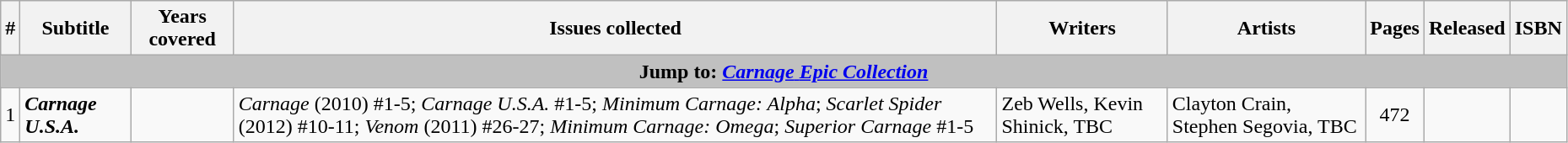<table class="wikitable sortable" width=98%>
<tr>
<th class="unsortable">#</th>
<th class="unsortable">Subtitle</th>
<th>Years covered</th>
<th class="unsortable">Issues collected</th>
<th class="unsortable">Writers</th>
<th class="unsortable">Artists</th>
<th class="unsortable">Pages</th>
<th>Released</th>
<th class="unsortable">ISBN</th>
</tr>
<tr>
<th colspan=9 style="background-color: silver;">Jump to: <a href='#'><em>Carnage</em> <em>Epic Collection</em></a></th>
</tr>
<tr>
<td>1</td>
<td><strong><em>Carnage U.S.A.</em></strong></td>
<td></td>
<td><em>Carnage</em> (2010) #1-5; <em>Carnage U.S.A.</em> #1-5; <em>Minimum Carnage: Alpha</em>; <em>Scarlet Spider</em> (2012) #10-11; <em>Venom</em> (2011) #26-27; <em>Minimum Carnage: Omega</em>; <em>Superior Carnage</em> #1-5</td>
<td>Zeb Wells, Kevin Shinick, TBC</td>
<td>Clayton Crain, Stephen Segovia, TBC</td>
<td style="text-align: center;">472</td>
<td></td>
<td></td>
</tr>
</table>
